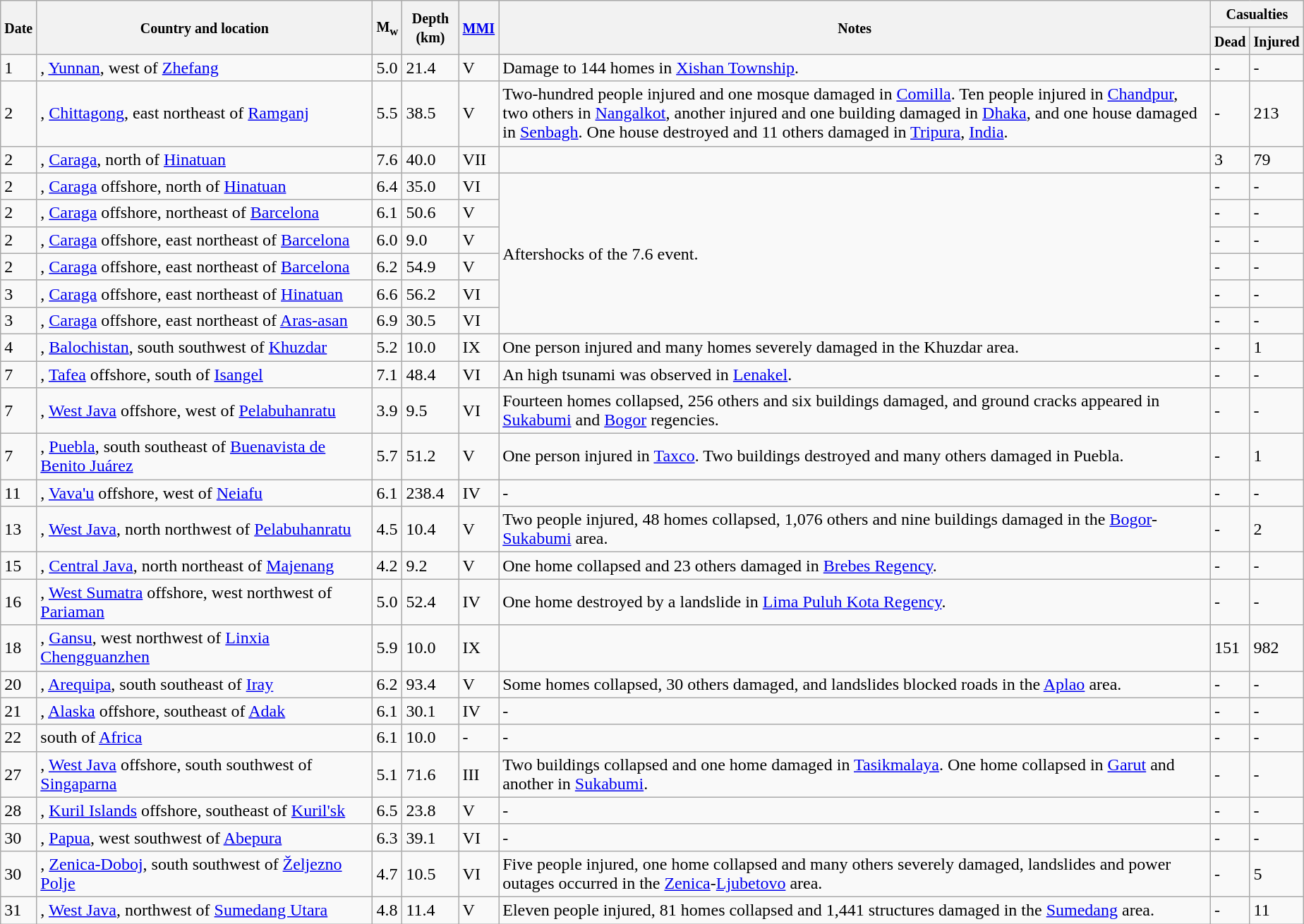<table class="wikitable sortable" style="border:1px black;  margin-left:1em;">
<tr>
<th rowspan="2"><small>Date</small></th>
<th rowspan="2" style="width: 310px"><small>Country and location</small></th>
<th rowspan="2"><small>M<sub>w</sub></small></th>
<th rowspan="2"><small>Depth (km)</small></th>
<th rowspan="2"><small><a href='#'>MMI</a></small></th>
<th rowspan="2" class="unsortable"><small>Notes</small></th>
<th colspan="2"><small>Casualties</small></th>
</tr>
<tr>
<th><small>Dead</small></th>
<th><small>Injured</small></th>
</tr>
<tr>
<td>1</td>
<td>, <a href='#'>Yunnan</a>,  west of <a href='#'>Zhefang</a></td>
<td>5.0</td>
<td>21.4</td>
<td>V</td>
<td>Damage to 144 homes in <a href='#'>Xishan Township</a>.</td>
<td>-</td>
<td>-</td>
</tr>
<tr>
<td>2</td>
<td>, <a href='#'>Chittagong</a>,  east northeast of <a href='#'>Ramganj</a></td>
<td>5.5</td>
<td>38.5</td>
<td>V</td>
<td>Two-hundred people injured and one mosque damaged in <a href='#'>Comilla</a>. Ten people injured in <a href='#'>Chandpur</a>, two others in <a href='#'>Nangalkot</a>, another injured and one building damaged in <a href='#'>Dhaka</a>, and one house damaged in <a href='#'>Senbagh</a>. One house destroyed and 11 others damaged in <a href='#'>Tripura</a>, <a href='#'>India</a>.</td>
<td>-</td>
<td>213</td>
</tr>
<tr>
<td>2</td>
<td>, <a href='#'>Caraga</a>,  north of <a href='#'>Hinatuan</a></td>
<td>7.6</td>
<td>40.0</td>
<td>VII</td>
<td></td>
<td>3</td>
<td>79</td>
</tr>
<tr>
<td>2</td>
<td>, <a href='#'>Caraga</a> offshore,  north of <a href='#'>Hinatuan</a></td>
<td>6.4</td>
<td>35.0</td>
<td>VI</td>
<td rowspan="6">Aftershocks of the 7.6 event.</td>
<td>-</td>
<td>-</td>
</tr>
<tr>
<td>2</td>
<td>, <a href='#'>Caraga</a> offshore,  northeast of <a href='#'>Barcelona</a></td>
<td>6.1</td>
<td>50.6</td>
<td>V</td>
<td>-</td>
<td>-</td>
</tr>
<tr>
<td>2</td>
<td>, <a href='#'>Caraga</a> offshore,  east northeast of <a href='#'>Barcelona</a></td>
<td>6.0</td>
<td>9.0</td>
<td>V</td>
<td>-</td>
<td>-</td>
</tr>
<tr>
<td>2</td>
<td>, <a href='#'>Caraga</a> offshore,  east northeast of <a href='#'>Barcelona</a></td>
<td>6.2</td>
<td>54.9</td>
<td>V</td>
<td>-</td>
<td>-</td>
</tr>
<tr>
<td>3</td>
<td>, <a href='#'>Caraga</a> offshore,  east northeast of <a href='#'>Hinatuan</a></td>
<td>6.6</td>
<td>56.2</td>
<td>VI</td>
<td>-</td>
<td>-</td>
</tr>
<tr>
<td>3</td>
<td>, <a href='#'>Caraga</a> offshore,  east northeast of <a href='#'>Aras-asan</a></td>
<td>6.9</td>
<td>30.5</td>
<td>VI</td>
<td>-</td>
<td>-</td>
</tr>
<tr>
<td>4</td>
<td>, <a href='#'>Balochistan</a>,  south southwest of <a href='#'>Khuzdar</a></td>
<td>5.2</td>
<td>10.0</td>
<td>IX</td>
<td>One person injured and many homes severely damaged in the Khuzdar area.</td>
<td>-</td>
<td>1</td>
</tr>
<tr>
<td>7</td>
<td>, <a href='#'>Tafea</a> offshore,  south of <a href='#'>Isangel</a></td>
<td>7.1</td>
<td>48.4</td>
<td>VI</td>
<td>An  high tsunami was observed in <a href='#'>Lenakel</a>.</td>
<td>-</td>
<td>-</td>
</tr>
<tr>
<td>7</td>
<td>, <a href='#'>West Java</a> offshore,  west of <a href='#'>Pelabuhanratu</a></td>
<td>3.9</td>
<td>9.5</td>
<td>VI</td>
<td>Fourteen homes collapsed, 256 others and six buildings damaged, and ground cracks appeared in <a href='#'>Sukabumi</a> and <a href='#'>Bogor</a> regencies.</td>
<td>-</td>
<td>-</td>
</tr>
<tr>
<td>7</td>
<td>, <a href='#'>Puebla</a>,  south southeast of <a href='#'>Buenavista de Benito Juárez</a></td>
<td>5.7</td>
<td>51.2</td>
<td>V</td>
<td>One person injured in <a href='#'>Taxco</a>. Two buildings destroyed and many others damaged in Puebla.</td>
<td>-</td>
<td>1</td>
</tr>
<tr>
<td>11</td>
<td>, <a href='#'>Vava'u</a> offshore,  west of <a href='#'>Neiafu</a></td>
<td>6.1</td>
<td>238.4</td>
<td>IV</td>
<td>-</td>
<td>-</td>
<td>-</td>
</tr>
<tr>
<td>13</td>
<td>, <a href='#'>West Java</a>,  north northwest of <a href='#'>Pelabuhanratu</a></td>
<td>4.5</td>
<td>10.4</td>
<td>V</td>
<td>Two people injured, 48 homes collapsed, 1,076 others and nine buildings damaged in the <a href='#'>Bogor</a>-<a href='#'>Sukabumi</a> area.</td>
<td>-</td>
<td>2</td>
</tr>
<tr>
<td>15</td>
<td>, <a href='#'>Central Java</a>,  north northeast of <a href='#'>Majenang</a></td>
<td>4.2</td>
<td>9.2</td>
<td>V</td>
<td>One home collapsed and 23 others damaged in <a href='#'>Brebes Regency</a>.</td>
<td>-</td>
<td>-</td>
</tr>
<tr>
<td>16</td>
<td>, <a href='#'>West Sumatra</a> offshore,  west northwest of <a href='#'>Pariaman</a></td>
<td>5.0</td>
<td>52.4</td>
<td>IV</td>
<td>One home destroyed by a landslide in <a href='#'>Lima Puluh Kota Regency</a>.</td>
<td>-</td>
<td>-</td>
</tr>
<tr>
<td>18</td>
<td>, <a href='#'>Gansu</a>,  west northwest of <a href='#'>Linxia Chengguanzhen</a></td>
<td>5.9</td>
<td>10.0</td>
<td>IX</td>
<td></td>
<td>151</td>
<td>982</td>
</tr>
<tr>
<td>20</td>
<td>, <a href='#'>Arequipa</a>,  south southeast of <a href='#'>Iray</a></td>
<td>6.2</td>
<td>93.4</td>
<td>V</td>
<td>Some homes collapsed, 30 others damaged, and landslides blocked roads in the <a href='#'>Aplao</a> area.</td>
<td>-</td>
<td>-</td>
</tr>
<tr>
<td>21</td>
<td>, <a href='#'>Alaska</a> offshore,  southeast of <a href='#'>Adak</a></td>
<td>6.1</td>
<td>30.1</td>
<td>IV</td>
<td>-</td>
<td>-</td>
<td>-</td>
</tr>
<tr>
<td>22</td>
<td>south of <a href='#'>Africa</a></td>
<td>6.1</td>
<td>10.0</td>
<td>-</td>
<td>-</td>
<td>-</td>
<td>-</td>
</tr>
<tr>
<td>27</td>
<td>, <a href='#'>West Java</a> offshore,  south southwest of <a href='#'>Singaparna</a></td>
<td>5.1</td>
<td>71.6</td>
<td>III</td>
<td>Two buildings collapsed and one home damaged in <a href='#'>Tasikmalaya</a>. One home collapsed in <a href='#'>Garut</a> and another in <a href='#'>Sukabumi</a>.</td>
<td>-</td>
<td>-</td>
</tr>
<tr>
<td>28</td>
<td>, <a href='#'>Kuril Islands</a> offshore,  southeast of <a href='#'>Kuril'sk</a></td>
<td>6.5</td>
<td>23.8</td>
<td>V</td>
<td>-</td>
<td>-</td>
<td>-</td>
</tr>
<tr>
<td>30</td>
<td>, <a href='#'>Papua</a>,  west southwest of <a href='#'>Abepura</a></td>
<td>6.3</td>
<td>39.1</td>
<td>VI</td>
<td>-</td>
<td>-</td>
<td>-</td>
</tr>
<tr>
<td>30</td>
<td>, <a href='#'>Zenica-Doboj</a>,  south southwest of <a href='#'>Željezno Polje</a></td>
<td>4.7</td>
<td>10.5</td>
<td>VI</td>
<td>Five people injured, one home collapsed and many others severely damaged, landslides and power outages occurred in the <a href='#'>Zenica</a>-<a href='#'>Ljubetovo</a> area.</td>
<td>-</td>
<td>5</td>
</tr>
<tr>
<td>31</td>
<td>, <a href='#'>West Java</a>,  northwest of <a href='#'>Sumedang Utara</a></td>
<td>4.8</td>
<td>11.4</td>
<td>V</td>
<td>Eleven people injured, 81 homes collapsed and 1,441 structures damaged in the <a href='#'>Sumedang</a> area.</td>
<td>-</td>
<td>11</td>
</tr>
<tr>
</tr>
</table>
